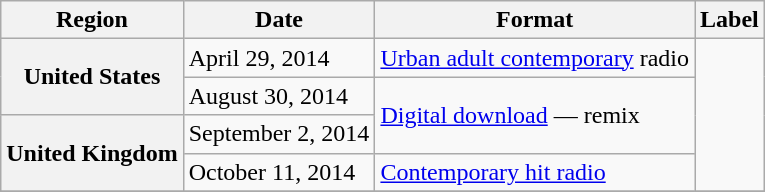<table class="wikitable plainrowheaders">
<tr>
<th>Region</th>
<th>Date</th>
<th>Format</th>
<th>Label</th>
</tr>
<tr>
<th scope="row" rowspan="2">United States</th>
<td>April 29, 2014</td>
<td><a href='#'>Urban adult contemporary</a> radio</td>
<td rowspan="4"></td>
</tr>
<tr>
<td>August 30, 2014</td>
<td rowspan="2"><a href='#'>Digital download</a> — remix</td>
</tr>
<tr>
<th scope="row" rowspan="2">United Kingdom</th>
<td>September 2, 2014</td>
</tr>
<tr>
<td>October 11, 2014</td>
<td><a href='#'>Contemporary hit radio</a></td>
</tr>
<tr>
</tr>
</table>
